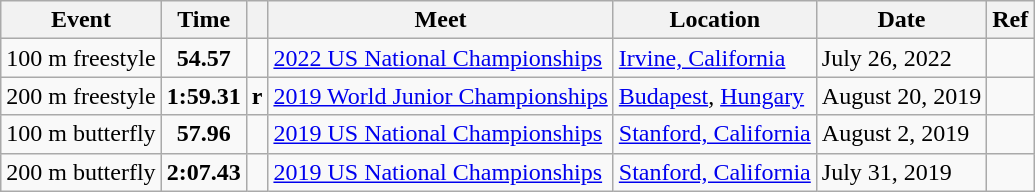<table class="wikitable">
<tr>
<th>Event</th>
<th>Time</th>
<th></th>
<th>Meet</th>
<th>Location</th>
<th>Date</th>
<th>Ref</th>
</tr>
<tr>
<td>100 m freestyle</td>
<td style="text-align:center;"><strong>54.57</strong></td>
<td></td>
<td><a href='#'>2022 US National Championships</a></td>
<td><a href='#'>Irvine, California</a></td>
<td>July 26, 2022</td>
<td style="text-align:center;"></td>
</tr>
<tr>
<td>200 m freestyle</td>
<td style="text-align:center;"><strong>1:59.31</strong></td>
<td><strong>r</strong></td>
<td><a href='#'>2019 World Junior Championships</a></td>
<td><a href='#'>Budapest</a>, <a href='#'>Hungary</a></td>
<td>August 20, 2019</td>
<td style="text-align:center;"></td>
</tr>
<tr>
<td>100 m butterfly</td>
<td style="text-align:center;"><strong>57.96</strong></td>
<td></td>
<td><a href='#'>2019 US National Championships</a></td>
<td><a href='#'>Stanford, California</a></td>
<td>August 2, 2019</td>
<td style="text-align:center;"></td>
</tr>
<tr>
<td>200 m butterfly</td>
<td style="text-align:center;"><strong>2:07.43</strong></td>
<td></td>
<td><a href='#'>2019 US National Championships</a></td>
<td><a href='#'>Stanford, California</a></td>
<td>July 31, 2019</td>
<td style="text-align:center;"></td>
</tr>
</table>
